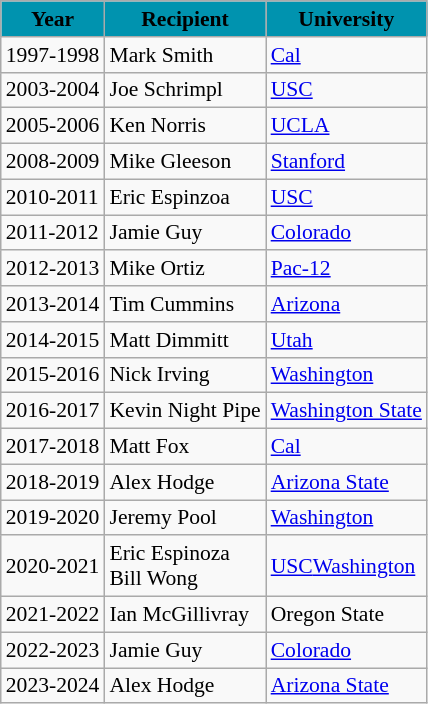<table class="wikitable sortable" style="font-size:90%;">
<tr>
<th style="background:#0093AF;"><span>Year</span></th>
<th style="background:#0093AF;"><span>Recipient</span></th>
<th style="background:#0093AF;"><span>University</span></th>
</tr>
<tr>
<td>1997-1998</td>
<td>Mark Smith</td>
<td><a href='#'>Cal</a></td>
</tr>
<tr>
<td>2003-2004</td>
<td>Joe Schrimpl</td>
<td><a href='#'>USC</a></td>
</tr>
<tr>
<td>2005-2006</td>
<td>Ken Norris</td>
<td><a href='#'>UCLA</a></td>
</tr>
<tr>
<td>2008-2009</td>
<td>Mike Gleeson</td>
<td><a href='#'>Stanford</a></td>
</tr>
<tr>
<td>2010-2011</td>
<td>Eric Espinzoa</td>
<td><a href='#'>USC</a></td>
</tr>
<tr>
<td>2011-2012</td>
<td>Jamie Guy</td>
<td><a href='#'>Colorado</a></td>
</tr>
<tr>
<td>2012-2013</td>
<td>Mike Ortiz</td>
<td><a href='#'>Pac-12</a></td>
</tr>
<tr>
<td>2013-2014</td>
<td>Tim Cummins</td>
<td><a href='#'>Arizona</a></td>
</tr>
<tr>
<td>2014-2015</td>
<td>Matt Dimmitt</td>
<td><a href='#'>Utah</a></td>
</tr>
<tr>
<td>2015-2016</td>
<td>Nick Irving</td>
<td><a href='#'>Washington</a></td>
</tr>
<tr>
<td>2016-2017</td>
<td>Kevin Night Pipe</td>
<td><a href='#'>Washington State</a></td>
</tr>
<tr>
<td>2017-2018</td>
<td>Matt Fox</td>
<td><a href='#'>Cal</a></td>
</tr>
<tr>
<td>2018-2019</td>
<td>Alex Hodge</td>
<td><a href='#'>Arizona State</a></td>
</tr>
<tr>
<td>2019-2020</td>
<td>Jeremy Pool</td>
<td><a href='#'>Washington</a></td>
</tr>
<tr>
<td>2020-2021</td>
<td>Eric Espinoza<br>Bill Wong</td>
<td><a href='#'>USC</a><a href='#'>Washington</a></td>
</tr>
<tr>
<td>2021-2022</td>
<td>Ian McGillivray</td>
<td>Oregon State</td>
</tr>
<tr>
<td>2022-2023</td>
<td>Jamie Guy</td>
<td><a href='#'>Colorado</a></td>
</tr>
<tr>
<td>2023-2024</td>
<td>Alex Hodge</td>
<td><a href='#'>Arizona State</a></td>
</tr>
</table>
